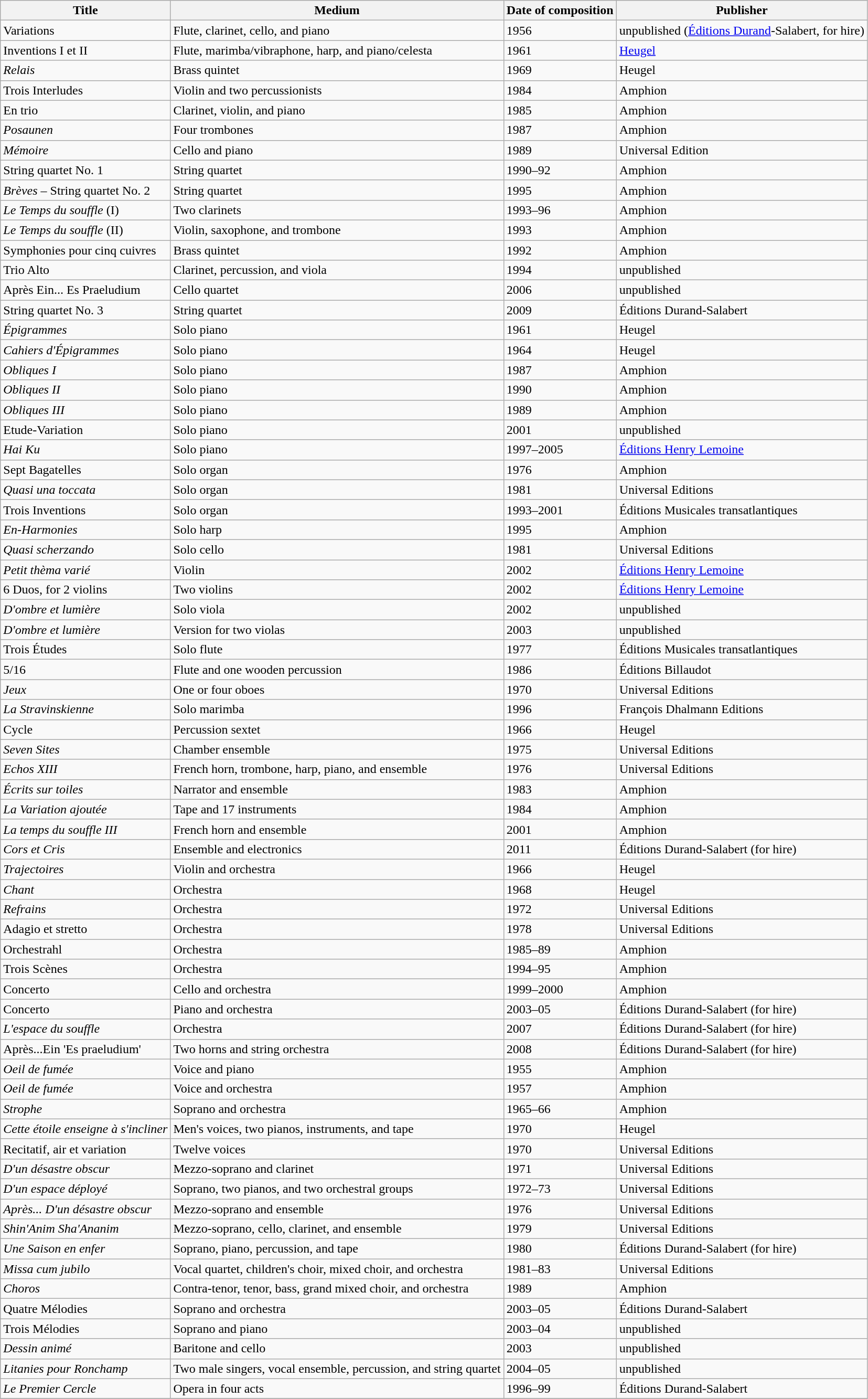<table class="wikitable sortable">
<tr>
<th>Title</th>
<th>Medium</th>
<th>Date of composition</th>
<th>Publisher</th>
</tr>
<tr>
<td>Variations</td>
<td>Flute, clarinet, cello, and piano</td>
<td>1956</td>
<td>unpublished (<a href='#'>Éditions Durand</a>-Salabert, for hire)</td>
</tr>
<tr>
<td>Inventions I et II</td>
<td>Flute, marimba/vibraphone, harp, and piano/celesta</td>
<td>1961</td>
<td><a href='#'>Heugel</a></td>
</tr>
<tr>
<td><em>Relais</em></td>
<td>Brass quintet</td>
<td>1969</td>
<td>Heugel</td>
</tr>
<tr>
<td>Trois Interludes</td>
<td>Violin and two percussionists</td>
<td>1984</td>
<td>Amphion</td>
</tr>
<tr>
<td>En trio</td>
<td>Clarinet, violin, and piano</td>
<td>1985</td>
<td>Amphion</td>
</tr>
<tr>
<td><em>Posaunen</em></td>
<td>Four trombones</td>
<td>1987</td>
<td>Amphion</td>
</tr>
<tr>
<td><em>Mémoire</em></td>
<td>Cello and piano</td>
<td>1989</td>
<td>Universal Edition</td>
</tr>
<tr>
<td>String quartet No. 1</td>
<td>String quartet</td>
<td>1990–92</td>
<td>Amphion</td>
</tr>
<tr>
<td><em>Brèves</em> – String quartet No. 2</td>
<td>String quartet</td>
<td>1995</td>
<td>Amphion</td>
</tr>
<tr>
<td><em>Le Temps du souffle</em> (I)</td>
<td>Two clarinets</td>
<td>1993–96</td>
<td>Amphion</td>
</tr>
<tr>
<td><em>Le Temps du souffle</em> (II)</td>
<td>Violin, saxophone, and trombone</td>
<td>1993</td>
<td>Amphion</td>
</tr>
<tr>
<td>Symphonies pour cinq cuivres</td>
<td>Brass quintet</td>
<td>1992</td>
<td>Amphion</td>
</tr>
<tr>
<td>Trio Alto</td>
<td>Clarinet, percussion, and viola</td>
<td>1994</td>
<td>unpublished</td>
</tr>
<tr>
<td>Après Ein... Es Praeludium</td>
<td>Cello quartet</td>
<td>2006</td>
<td>unpublished</td>
</tr>
<tr>
<td>String quartet No. 3</td>
<td>String quartet</td>
<td>2009</td>
<td>Éditions Durand-Salabert</td>
</tr>
<tr>
<td><em>Épigrammes</em></td>
<td>Solo piano</td>
<td>1961</td>
<td>Heugel</td>
</tr>
<tr>
<td><em>Cahiers d'Épigrammes</em></td>
<td>Solo piano</td>
<td>1964</td>
<td>Heugel</td>
</tr>
<tr>
<td><em>Obliques I</em></td>
<td>Solo piano</td>
<td>1987</td>
<td>Amphion</td>
</tr>
<tr>
<td><em>Obliques II</em></td>
<td>Solo piano</td>
<td>1990</td>
<td>Amphion</td>
</tr>
<tr>
<td><em>Obliques III</em></td>
<td>Solo piano</td>
<td>1989</td>
<td>Amphion</td>
</tr>
<tr>
<td>Etude-Variation</td>
<td>Solo piano</td>
<td>2001</td>
<td>unpublished</td>
</tr>
<tr>
<td><em>Hai Ku</em></td>
<td>Solo piano</td>
<td>1997–2005</td>
<td><a href='#'>Éditions Henry Lemoine</a></td>
</tr>
<tr>
<td>Sept Bagatelles</td>
<td>Solo organ</td>
<td>1976</td>
<td>Amphion</td>
</tr>
<tr>
<td><em>Quasi una toccata</em></td>
<td>Solo organ</td>
<td>1981</td>
<td>Universal Editions</td>
</tr>
<tr>
<td>Trois Inventions</td>
<td>Solo organ</td>
<td>1993–2001</td>
<td>Éditions Musicales transatlantiques</td>
</tr>
<tr>
<td><em>En-Harmonies</em></td>
<td>Solo harp</td>
<td>1995</td>
<td>Amphion</td>
</tr>
<tr>
<td><em>Quasi scherzando</em></td>
<td>Solo cello</td>
<td>1981</td>
<td>Universal Editions</td>
</tr>
<tr>
<td><em>Petit thèma varié</em></td>
<td>Violin</td>
<td>2002</td>
<td><a href='#'>Éditions Henry Lemoine</a></td>
</tr>
<tr>
<td>6 Duos, for 2 violins</td>
<td>Two violins</td>
<td>2002</td>
<td><a href='#'>Éditions Henry Lemoine</a></td>
</tr>
<tr>
<td><em>D'ombre et lumière</em></td>
<td>Solo viola</td>
<td>2002</td>
<td>unpublished</td>
</tr>
<tr>
<td><em>D'ombre et lumière</em></td>
<td>Version for two violas</td>
<td>2003</td>
<td>unpublished</td>
</tr>
<tr>
<td>Trois Études</td>
<td>Solo flute</td>
<td>1977</td>
<td>Éditions Musicales transatlantiques</td>
</tr>
<tr>
<td>5/16</td>
<td>Flute and one wooden percussion</td>
<td>1986</td>
<td>Éditions Billaudot</td>
</tr>
<tr>
<td><em>Jeux</em></td>
<td>One or four oboes</td>
<td>1970</td>
<td>Universal Editions</td>
</tr>
<tr>
<td><em>La Stravinskienne</em></td>
<td>Solo marimba</td>
<td>1996</td>
<td>François Dhalmann Editions</td>
</tr>
<tr>
<td>Cycle</td>
<td>Percussion sextet</td>
<td>1966</td>
<td>Heugel</td>
</tr>
<tr>
<td><em>Seven Sites</em></td>
<td>Chamber ensemble</td>
<td>1975</td>
<td>Universal Editions</td>
</tr>
<tr>
<td><em>Echos XIII</em></td>
<td>French horn, trombone, harp, piano, and ensemble</td>
<td>1976</td>
<td>Universal Editions</td>
</tr>
<tr>
<td><em>Écrits sur toiles</em></td>
<td>Narrator and ensemble</td>
<td>1983</td>
<td>Amphion</td>
</tr>
<tr>
<td><em>La Variation ajoutée</em></td>
<td>Tape and 17 instruments</td>
<td>1984</td>
<td>Amphion</td>
</tr>
<tr>
<td><em>La temps du souffle III</em></td>
<td>French horn and ensemble</td>
<td>2001</td>
<td>Amphion</td>
</tr>
<tr>
<td><em>Cors et Cris</em></td>
<td>Ensemble and electronics</td>
<td>2011</td>
<td>Éditions Durand-Salabert (for hire)</td>
</tr>
<tr>
<td><em>Trajectoires</em></td>
<td>Violin and orchestra</td>
<td>1966</td>
<td>Heugel</td>
</tr>
<tr>
<td><em>Chant</em></td>
<td>Orchestra</td>
<td>1968</td>
<td>Heugel</td>
</tr>
<tr>
<td><em>Refrains</em></td>
<td>Orchestra</td>
<td>1972</td>
<td>Universal Editions</td>
</tr>
<tr>
<td>Adagio et stretto</td>
<td>Orchestra</td>
<td>1978</td>
<td>Universal Editions</td>
</tr>
<tr>
<td>Orchestrahl</td>
<td>Orchestra</td>
<td>1985–89</td>
<td>Amphion</td>
</tr>
<tr>
<td>Trois Scènes</td>
<td>Orchestra</td>
<td>1994–95</td>
<td>Amphion</td>
</tr>
<tr>
<td>Concerto</td>
<td>Cello and orchestra</td>
<td>1999–2000</td>
<td>Amphion</td>
</tr>
<tr>
<td>Concerto</td>
<td>Piano and orchestra</td>
<td>2003–05</td>
<td>Éditions Durand-Salabert (for hire)</td>
</tr>
<tr>
<td><em>L'espace du souffle</em></td>
<td>Orchestra</td>
<td>2007</td>
<td>Éditions Durand-Salabert (for hire)</td>
</tr>
<tr>
<td>Après...Ein 'Es praeludium'</td>
<td>Two horns and string orchestra</td>
<td>2008</td>
<td>Éditions Durand-Salabert (for hire)</td>
</tr>
<tr>
<td><em>Oeil de fumée</em></td>
<td>Voice and piano</td>
<td>1955</td>
<td>Amphion</td>
</tr>
<tr>
<td><em>Oeil de fumée</em></td>
<td>Voice and orchestra</td>
<td>1957</td>
<td>Amphion</td>
</tr>
<tr>
<td><em>Strophe</em></td>
<td>Soprano and orchestra</td>
<td>1965–66</td>
<td>Amphion</td>
</tr>
<tr>
<td><em>Cette étoile enseigne à s'incliner</em></td>
<td>Men's voices, two pianos, instruments, and tape</td>
<td>1970</td>
<td>Heugel</td>
</tr>
<tr>
<td>Recitatif, air et variation</td>
<td>Twelve voices</td>
<td>1970</td>
<td>Universal Editions</td>
</tr>
<tr>
<td><em>D'un désastre obscur</em></td>
<td>Mezzo-soprano and clarinet</td>
<td>1971</td>
<td>Universal Editions</td>
</tr>
<tr>
<td><em>D'un espace déployé</em></td>
<td>Soprano, two pianos, and two orchestral groups</td>
<td>1972–73</td>
<td>Universal Editions</td>
</tr>
<tr>
<td><em>Après... D'un désastre obscur</em></td>
<td>Mezzo-soprano and ensemble</td>
<td>1976</td>
<td>Universal Editions</td>
</tr>
<tr>
<td><em>Shin'Anim Sha'Ananim</em></td>
<td>Mezzo-soprano, cello, clarinet, and ensemble</td>
<td>1979</td>
<td>Universal Editions</td>
</tr>
<tr>
<td><em>Une Saison en enfer</em></td>
<td>Soprano, piano, percussion, and tape</td>
<td>1980</td>
<td>Éditions Durand-Salabert (for hire)</td>
</tr>
<tr>
<td><em>Missa cum jubilo</em></td>
<td>Vocal quartet, children's choir, mixed choir, and orchestra</td>
<td>1981–83</td>
<td>Universal Editions</td>
</tr>
<tr>
<td><em>Choros</em></td>
<td>Contra-tenor, tenor, bass, grand mixed choir, and orchestra</td>
<td>1989</td>
<td>Amphion</td>
</tr>
<tr>
<td>Quatre Mélodies</td>
<td>Soprano and orchestra</td>
<td>2003–05</td>
<td>Éditions Durand-Salabert</td>
</tr>
<tr>
<td>Trois Mélodies</td>
<td>Soprano and piano</td>
<td>2003–04</td>
<td>unpublished</td>
</tr>
<tr>
<td><em>Dessin animé</em></td>
<td>Baritone and cello</td>
<td>2003</td>
<td>unpublished</td>
</tr>
<tr>
<td><em>Litanies pour Ronchamp</em></td>
<td>Two male singers, vocal ensemble, percussion, and string quartet</td>
<td>2004–05</td>
<td>unpublished</td>
</tr>
<tr>
<td><em>Le Premier Cercle</em></td>
<td>Opera in four acts</td>
<td>1996–99</td>
<td>Éditions Durand-Salabert</td>
</tr>
<tr>
</tr>
</table>
